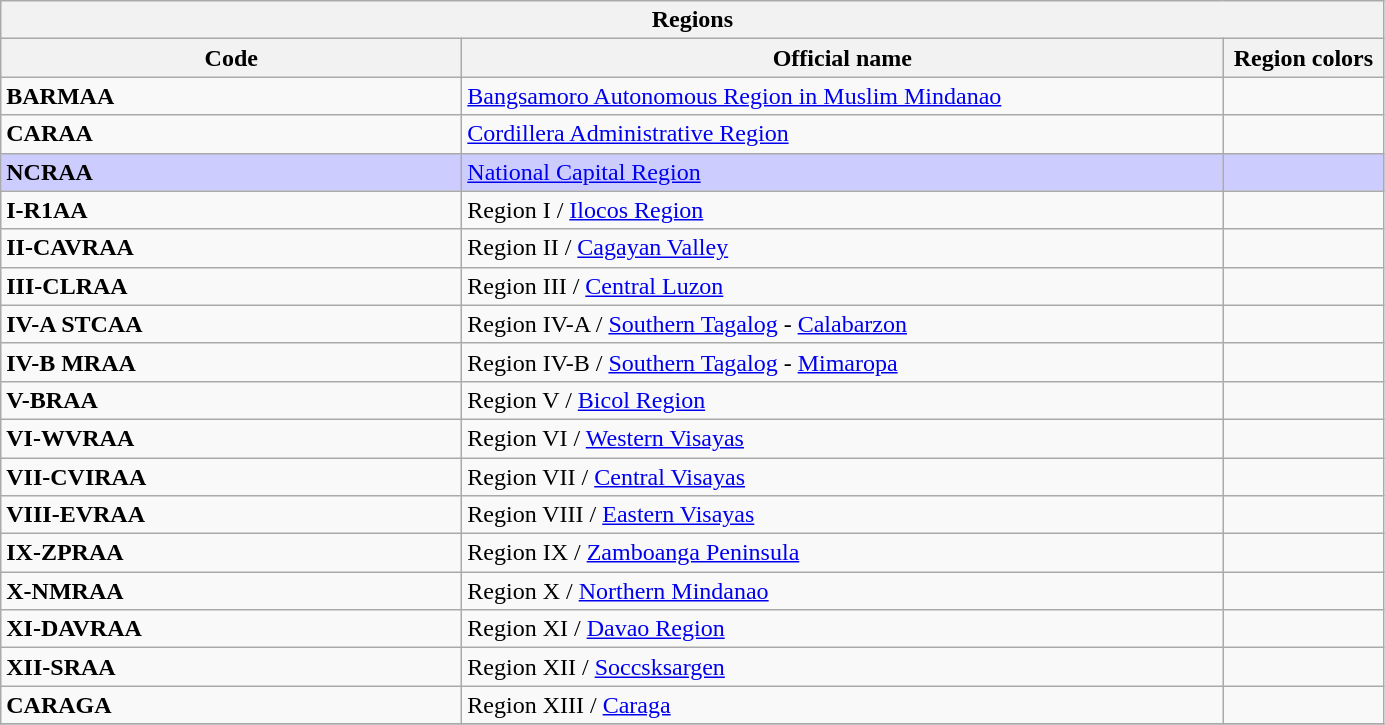<table class="wikitable">
<tr>
<th colspan=3>Regions</th>
</tr>
<tr>
<th style="width:300px;">Code</th>
<th style="width:500px;">Official name</th>
<th style="width:100px;">Region colors</th>
</tr>
<tr>
<td align=left><strong>BARMAA</strong></td>
<td align=left><a href='#'>Bangsamoro Autonomous Region in Muslim Mindanao</a></td>
<td></td>
</tr>
<tr>
<td align=left><strong>CARAA</strong></td>
<td align=left><a href='#'>Cordillera Administrative Region</a></td>
<td></td>
</tr>
<tr style="background:#ccf;">
<td align=left><strong>NCRAA</strong></td>
<td align=left><a href='#'>National Capital Region</a></td>
<td></td>
</tr>
<tr>
<td align=left><strong>I-R1AA</strong></td>
<td align=left>Region I / <a href='#'>Ilocos Region</a></td>
<td></td>
</tr>
<tr>
<td align=left><strong>II-CAVRAA</strong></td>
<td align=left>Region II / <a href='#'>Cagayan Valley</a></td>
<td></td>
</tr>
<tr>
<td align=left><strong>III-CLRAA</strong></td>
<td align=left>Region III / <a href='#'>Central Luzon</a></td>
<td></td>
</tr>
<tr>
<td align=left><strong>IV-A STCAA</strong></td>
<td align=left>Region IV-A / <a href='#'>Southern Tagalog</a> - <a href='#'>Calabarzon</a></td>
<td></td>
</tr>
<tr>
<td align=left><strong>IV-B MRAA</strong></td>
<td align=left>Region IV-B / <a href='#'>Southern Tagalog</a> - <a href='#'>Mimaropa</a></td>
<td></td>
</tr>
<tr>
<td align=left><strong>V-BRAA</strong></td>
<td align=left>Region V / <a href='#'>Bicol Region</a></td>
<td></td>
</tr>
<tr>
<td align=left><strong>VI-WVRAA</strong></td>
<td align=left>Region VI / <a href='#'>Western Visayas</a></td>
<td></td>
</tr>
<tr>
<td align=left><strong>VII-CVIRAA</strong></td>
<td align=left>Region VII / <a href='#'>Central Visayas</a></td>
<td></td>
</tr>
<tr>
<td align=left><strong>VIII-EVRAA</strong></td>
<td align=left>Region VIII / <a href='#'>Eastern Visayas</a></td>
<td></td>
</tr>
<tr>
<td align=left><strong>IX-ZPRAA</strong></td>
<td align=left>Region IX / <a href='#'>Zamboanga Peninsula</a></td>
<td></td>
</tr>
<tr>
<td align=left><strong>X-NMRAA</strong></td>
<td align=left>Region X / <a href='#'>Northern Mindanao</a></td>
<td></td>
</tr>
<tr>
<td align=left><strong>XI-DAVRAA</strong></td>
<td align=left>Region XI / <a href='#'>Davao Region</a></td>
<td></td>
</tr>
<tr>
<td align=left><strong>XII-SRAA</strong></td>
<td align=left>Region XII /  <a href='#'>Soccsksargen</a></td>
<td></td>
</tr>
<tr>
<td align=left><strong>CARAGA</strong></td>
<td align=left>Region XIII / <a href='#'>Caraga</a></td>
<td></td>
</tr>
<tr>
</tr>
</table>
